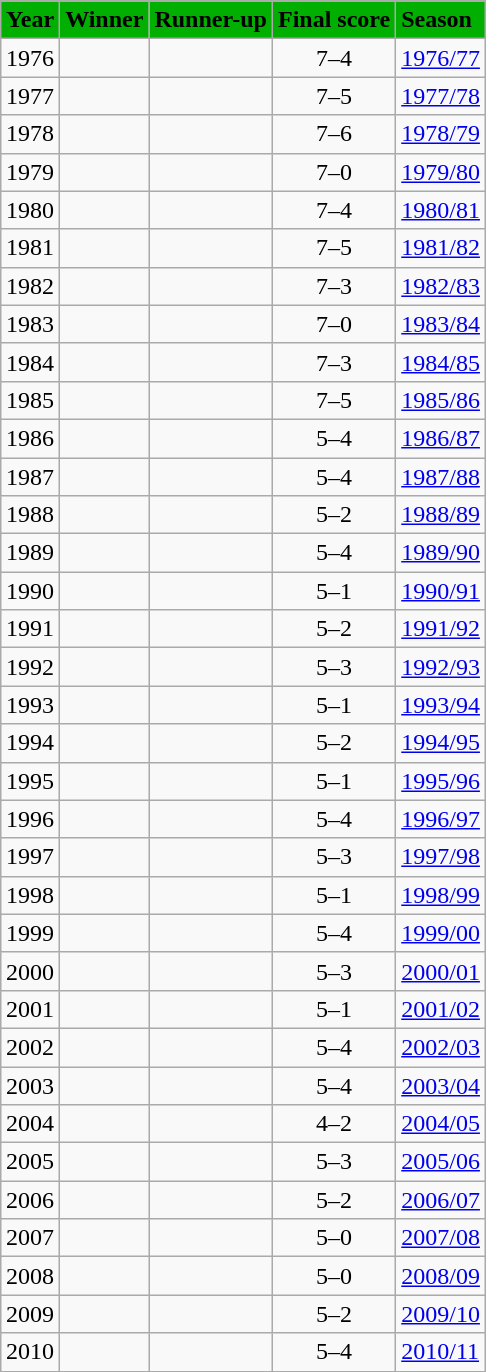<table class="wikitable" style="margin: auto">
<tr>
<th style="text-align: center; background-color: #00af00">Year</th>
<th style="text-align: left; background-color: #00af00">Winner</th>
<th style="text-align: left; background-color: #00af00">Runner-up</th>
<th style="text-align: left; background-color: #00af00">Final score</th>
<th style="text-align: left; background-color: #00af00">Season</th>
</tr>
<tr>
<td>1976</td>
<td></td>
<td></td>
<td style="text-align: center">7–4</td>
<td><a href='#'>1976/77</a></td>
</tr>
<tr>
<td>1977</td>
<td></td>
<td></td>
<td style="text-align: center">7–5</td>
<td><a href='#'>1977/78</a></td>
</tr>
<tr>
<td>1978</td>
<td></td>
<td></td>
<td style="text-align: center">7–6</td>
<td><a href='#'>1978/79</a></td>
</tr>
<tr>
<td>1979</td>
<td></td>
<td></td>
<td style="text-align: center">7–0</td>
<td><a href='#'>1979/80</a></td>
</tr>
<tr>
<td>1980</td>
<td></td>
<td></td>
<td style="text-align: center">7–4</td>
<td><a href='#'>1980/81</a></td>
</tr>
<tr>
<td>1981</td>
<td></td>
<td></td>
<td style="text-align: center">7–5</td>
<td><a href='#'>1981/82</a></td>
</tr>
<tr>
<td>1982</td>
<td></td>
<td></td>
<td style="text-align: center">7–3</td>
<td><a href='#'>1982/83</a></td>
</tr>
<tr>
<td>1983</td>
<td></td>
<td></td>
<td style="text-align: center">7–0</td>
<td><a href='#'>1983/84</a></td>
</tr>
<tr>
<td>1984</td>
<td></td>
<td></td>
<td style="text-align: center">7–3</td>
<td><a href='#'>1984/85</a></td>
</tr>
<tr>
<td>1985</td>
<td></td>
<td></td>
<td style="text-align: center">7–5</td>
<td><a href='#'>1985/86</a></td>
</tr>
<tr>
<td>1986</td>
<td></td>
<td></td>
<td style="text-align: center">5–4</td>
<td><a href='#'>1986/87</a></td>
</tr>
<tr>
<td>1987</td>
<td></td>
<td></td>
<td style="text-align: center">5–4</td>
<td><a href='#'>1987/88</a></td>
</tr>
<tr>
<td>1988</td>
<td></td>
<td></td>
<td style="text-align: center">5–2</td>
<td><a href='#'>1988/89</a></td>
</tr>
<tr>
<td>1989</td>
<td></td>
<td></td>
<td style="text-align: center">5–4</td>
<td><a href='#'>1989/90</a></td>
</tr>
<tr>
<td>1990</td>
<td></td>
<td></td>
<td style="text-align: center">5–1</td>
<td><a href='#'>1990/91</a></td>
</tr>
<tr>
<td>1991</td>
<td></td>
<td></td>
<td style="text-align: center">5–2</td>
<td><a href='#'>1991/92</a></td>
</tr>
<tr>
<td>1992</td>
<td></td>
<td></td>
<td style="text-align: center">5–3</td>
<td><a href='#'>1992/93</a></td>
</tr>
<tr>
<td>1993</td>
<td></td>
<td></td>
<td style="text-align: center">5–1</td>
<td><a href='#'>1993/94</a></td>
</tr>
<tr>
<td>1994</td>
<td></td>
<td></td>
<td style="text-align: center">5–2</td>
<td><a href='#'>1994/95</a></td>
</tr>
<tr>
<td>1995</td>
<td></td>
<td></td>
<td style="text-align: center">5–1</td>
<td><a href='#'>1995/96</a></td>
</tr>
<tr>
<td>1996</td>
<td></td>
<td></td>
<td style="text-align: center">5–4</td>
<td><a href='#'>1996/97</a></td>
</tr>
<tr>
<td>1997</td>
<td></td>
<td></td>
<td style="text-align: center">5–3</td>
<td><a href='#'>1997/98</a></td>
</tr>
<tr>
<td>1998</td>
<td></td>
<td></td>
<td style="text-align: center">5–1</td>
<td><a href='#'>1998/99</a></td>
</tr>
<tr>
<td>1999</td>
<td></td>
<td></td>
<td style="text-align: center">5–4</td>
<td><a href='#'>1999/00</a></td>
</tr>
<tr>
<td>2000</td>
<td></td>
<td></td>
<td style="text-align: center">5–3</td>
<td><a href='#'>2000/01</a></td>
</tr>
<tr>
<td>2001</td>
<td></td>
<td></td>
<td style="text-align: center">5–1</td>
<td><a href='#'>2001/02</a></td>
</tr>
<tr>
<td>2002</td>
<td></td>
<td></td>
<td style="text-align: center">5–4</td>
<td><a href='#'>2002/03</a></td>
</tr>
<tr>
<td>2003</td>
<td></td>
<td></td>
<td style="text-align: center">5–4</td>
<td><a href='#'>2003/04</a></td>
</tr>
<tr>
<td>2004</td>
<td></td>
<td></td>
<td style="text-align: center">4–2</td>
<td><a href='#'>2004/05</a></td>
</tr>
<tr>
<td>2005</td>
<td></td>
<td></td>
<td style="text-align: center">5–3</td>
<td><a href='#'>2005/06</a></td>
</tr>
<tr>
<td>2006</td>
<td></td>
<td></td>
<td style="text-align: center">5–2</td>
<td><a href='#'>2006/07</a></td>
</tr>
<tr>
<td>2007</td>
<td></td>
<td></td>
<td style="text-align: center">5–0</td>
<td><a href='#'>2007/08</a></td>
</tr>
<tr>
<td>2008</td>
<td></td>
<td></td>
<td style="text-align: center">5–0</td>
<td><a href='#'>2008/09</a></td>
</tr>
<tr>
<td>2009</td>
<td></td>
<td></td>
<td style="text-align: center">5–2</td>
<td><a href='#'>2009/10</a></td>
</tr>
<tr>
<td>2010</td>
<td></td>
<td></td>
<td style="text-align: center">5–4</td>
<td><a href='#'>2010/11</a></td>
</tr>
</table>
